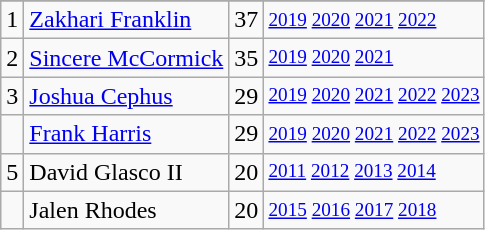<table class="wikitable">
<tr>
</tr>
<tr>
<td>1</td>
<td><a href='#'>Zakhari Franklin</a></td>
<td><abbr>37</abbr></td>
<td style="font-size:80%;"><a href='#'>2019</a> <a href='#'>2020</a> <a href='#'>2021</a> <a href='#'>2022</a></td>
</tr>
<tr>
<td>2</td>
<td><a href='#'>Sincere McCormick</a></td>
<td><abbr>35</abbr></td>
<td style="font-size:80%;"><a href='#'>2019</a> <a href='#'>2020</a> <a href='#'>2021</a></td>
</tr>
<tr>
<td>3</td>
<td><a href='#'>Joshua Cephus</a></td>
<td><abbr>29</abbr></td>
<td style="font-size:80%;"><a href='#'>2019</a> <a href='#'>2020</a> <a href='#'>2021</a> <a href='#'>2022</a> <a href='#'>2023</a></td>
</tr>
<tr>
<td></td>
<td><a href='#'>Frank Harris</a></td>
<td><abbr>29</abbr></td>
<td style="font-size:80%;"><a href='#'>2019</a> <a href='#'>2020</a> <a href='#'>2021</a> <a href='#'>2022</a> <a href='#'>2023</a></td>
</tr>
<tr>
<td>5</td>
<td>David Glasco II</td>
<td><abbr>20</abbr></td>
<td style="font-size:80%;"><a href='#'>2011</a> <a href='#'>2012</a> <a href='#'>2013</a> <a href='#'>2014</a></td>
</tr>
<tr>
<td></td>
<td>Jalen Rhodes</td>
<td><abbr>20</abbr></td>
<td style="font-size:80%;"><a href='#'>2015</a> <a href='#'>2016</a> <a href='#'>2017</a> <a href='#'>2018</a></td>
</tr>
</table>
